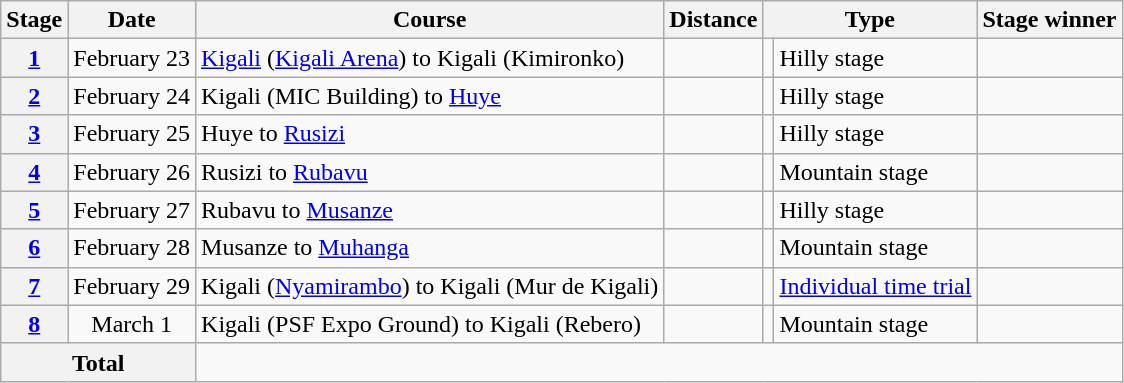<table class="wikitable">
<tr>
<th scope="col">Stage</th>
<th scope="col">Date</th>
<th scope="col">Course</th>
<th scope="col">Distance</th>
<th scope="col" colspan="2">Type</th>
<th scope="col">Stage winner</th>
</tr>
<tr>
<th scope="row" style="text-align:center;"><a href='#'>1</a></th>
<td style="text-align:center;">February 23</td>
<td><a href='#'>Kigali</a> (<a href='#'>Kigali Arena</a>) to Kigali (Kimironko)</td>
<td style="text-align:center;"></td>
<td></td>
<td>Hilly stage</td>
<td></td>
</tr>
<tr>
<th scope="row" style="text-align:center;"><a href='#'>2</a></th>
<td style="text-align:center;">February 24</td>
<td>Kigali (MIC Building) to <a href='#'>Huye</a></td>
<td style="text-align:center;"></td>
<td></td>
<td>Hilly stage</td>
<td></td>
</tr>
<tr>
<th scope="row" style="text-align:center;"><a href='#'>3</a></th>
<td style="text-align:center;">February 25</td>
<td>Huye to <a href='#'>Rusizi</a></td>
<td style="text-align:center;"></td>
<td></td>
<td>Hilly stage</td>
<td></td>
</tr>
<tr>
<th scope="row" style="text-align:center;"><a href='#'>4</a></th>
<td style="text-align:center;">February 26</td>
<td>Rusizi to <a href='#'>Rubavu</a></td>
<td style="text-align:center;"></td>
<td></td>
<td>Mountain stage</td>
<td></td>
</tr>
<tr>
<th scope="row" style="text-align:center;"><a href='#'>5</a></th>
<td style="text-align:center;">February 27</td>
<td>Rubavu to <a href='#'>Musanze</a></td>
<td style="text-align:center;"></td>
<td></td>
<td>Hilly stage</td>
<td></td>
</tr>
<tr>
<th scope="row" style="text-align:center;"><a href='#'>6</a></th>
<td style="text-align:center;">February 28</td>
<td>Musanze to <a href='#'>Muhanga</a></td>
<td style="text-align:center;"></td>
<td></td>
<td>Mountain stage</td>
<td></td>
</tr>
<tr>
<th scope="row" style="text-align:center;"><a href='#'>7</a></th>
<td style="text-align:center;">February 29</td>
<td>Kigali (<a href='#'>Nyamirambo</a>) to Kigali (Mur de Kigali)</td>
<td style="text-align:center;"></td>
<td></td>
<td><a href='#'>Individual time trial</a></td>
<td></td>
</tr>
<tr>
<th scope="row" style="text-align:center;"><a href='#'>8</a></th>
<td style="text-align:center;">March 1</td>
<td>Kigali (PSF Expo Ground) to Kigali (Rebero)</td>
<td style="text-align:center;"></td>
<td></td>
<td>Mountain stage</td>
<td></td>
</tr>
<tr>
<th colspan="2">Total</th>
<td colspan="5" style="text-align:center;"></td>
</tr>
</table>
